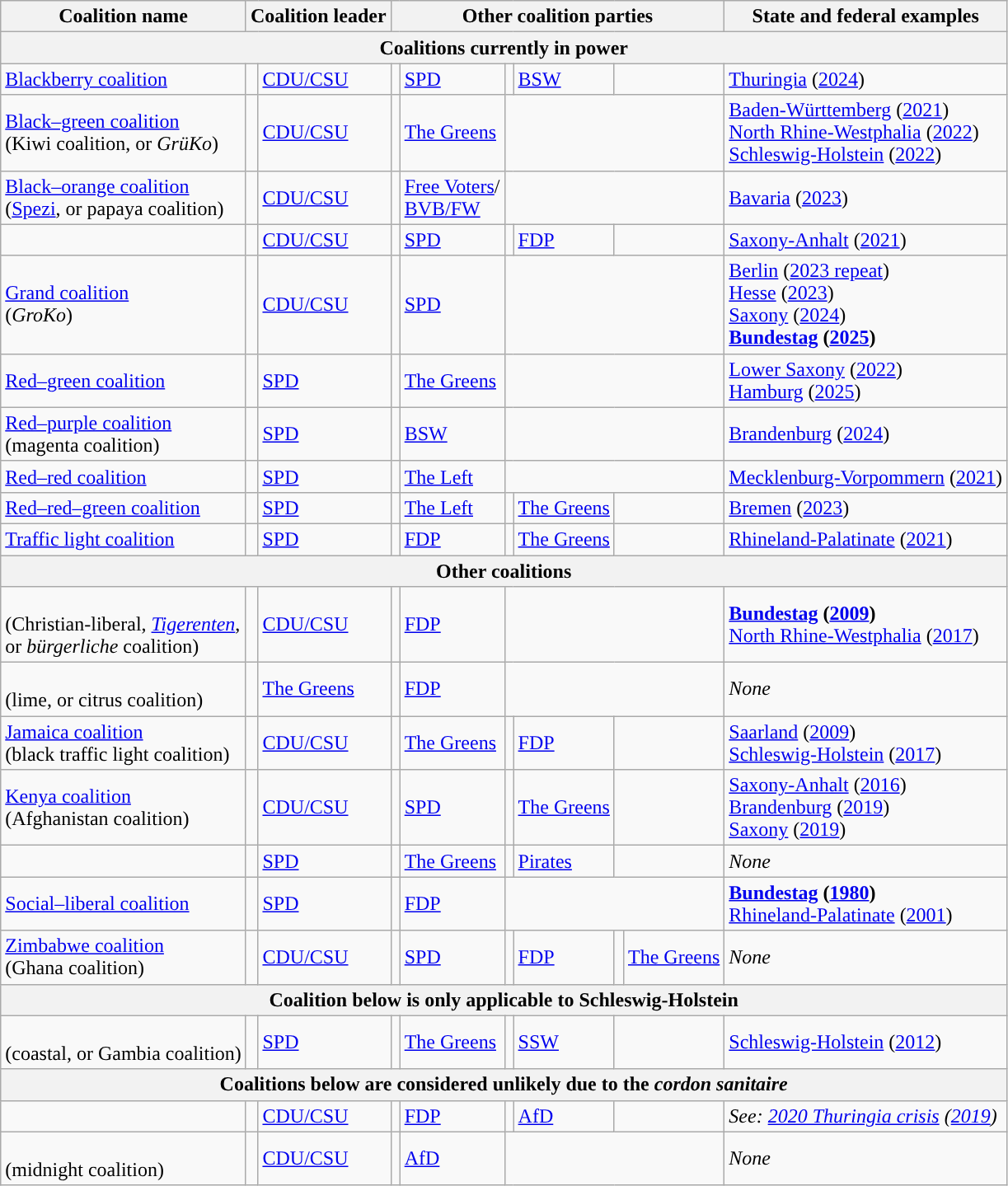<table class="wikitable">
<tr>
<th colspan="1">Coalition name</th>
<th colspan="2">Coalition leader</th>
<th colspan="6">Other coalition parties</th>
<th colspan="1">State and federal examples</th>
</tr>
<tr>
<th colspan="10">Coalitions currently in power</th>
</tr>
<tr>
<td><a href='#'>Blackberry coalition</a></td>
<td style="background-color: "></td>
<td><a href='#'>CDU/CSU</a></td>
<td style="background-color: "></td>
<td><a href='#'>SPD</a></td>
<td style="background-color: "></td>
<td><a href='#'>BSW</a></td>
<td colspan="2"></td>
<td><a href='#'>Thuringia</a> (<a href='#'>2024</a>)</td>
</tr>
<tr>
<td><a href='#'>Black–green coalition</a><br>(Kiwi coalition, or <em>GrüKo</em>)</td>
<td style="background-color: "></td>
<td><a href='#'>CDU/CSU</a></td>
<td style="background-color: "></td>
<td><a href='#'>The Greens</a></td>
<td colspan="4"></td>
<td><a href='#'>Baden-Württemberg</a> (<a href='#'>2021</a>)<br><a href='#'>North Rhine-Westphalia</a> (<a href='#'>2022</a>)<br><a href='#'>Schleswig-Holstein</a> (<a href='#'>2022</a>)</td>
</tr>
<tr>
<td><a href='#'>Black–orange coalition</a><br>(<a href='#'>Spezi</a>, or papaya coalition)</td>
<td style="background-color: "></td>
<td><a href='#'>CDU/CSU</a></td>
<td style="background-color: "></td>
<td><a href='#'>Free Voters</a>/<br><a href='#'>BVB/FW</a></td>
<td colspan="4"></td>
<td><a href='#'>Bavaria</a> (<a href='#'>2023</a>)</td>
</tr>
<tr>
<td></td>
<td style="background-color: "></td>
<td><a href='#'>CDU/CSU</a></td>
<td style="background-color: "></td>
<td><a href='#'>SPD</a></td>
<td style="background-color: "></td>
<td><a href='#'>FDP</a></td>
<td colspan="2"></td>
<td><a href='#'>Saxony-Anhalt</a> (<a href='#'>2021</a>)</td>
</tr>
<tr>
<td><a href='#'>Grand coalition</a><br>(<em>GroKo</em>)</td>
<td style="background-color: "></td>
<td><a href='#'>CDU/CSU</a></td>
<td style="background-color: "></td>
<td><a href='#'>SPD</a></td>
<td colspan="4"></td>
<td><a href='#'>Berlin</a> (<a href='#'>2023 repeat</a>)<br><a href='#'>Hesse</a> (<a href='#'>2023</a>)<br><a href='#'>Saxony</a> (<a href='#'>2024</a>)<br><strong><a href='#'>Bundestag</a> (<a href='#'>2025</a>)</strong></td>
</tr>
<tr>
<td><a href='#'>Red–green coalition</a></td>
<td style="background-color: "></td>
<td><a href='#'>SPD</a></td>
<td style="background-color: "></td>
<td><a href='#'>The Greens</a></td>
<td colspan="4"></td>
<td><a href='#'>Lower Saxony</a> (<a href='#'>2022</a>)<br><a href='#'>Hamburg</a> (<a href='#'>2025</a>)</td>
</tr>
<tr>
<td><a href='#'>Red–purple coalition</a><br>(magenta coalition)</td>
<td style="background-color: "></td>
<td><a href='#'>SPD</a></td>
<td style="background-color: "></td>
<td><a href='#'>BSW</a></td>
<td colspan="4"></td>
<td><a href='#'>Brandenburg</a> (<a href='#'>2024</a>)</td>
</tr>
<tr>
<td><a href='#'>Red–red coalition</a></td>
<td style="background-color: "></td>
<td><a href='#'>SPD</a></td>
<td style="background-color: "></td>
<td><a href='#'>The Left</a></td>
<td colspan="4"></td>
<td><a href='#'>Mecklenburg-Vorpommern</a> (<a href='#'>2021</a>)</td>
</tr>
<tr>
<td><a href='#'>Red–red–green coalition</a></td>
<td style="background-color: "></td>
<td><a href='#'>SPD</a></td>
<td style="background-color: "></td>
<td><a href='#'>The Left</a></td>
<td style="background-color: "></td>
<td><a href='#'>The Greens</a></td>
<td colspan="2"></td>
<td><a href='#'>Bremen</a> (<a href='#'>2023</a>)</td>
</tr>
<tr>
<td><a href='#'>Traffic light coalition</a></td>
<td style="background-color: "></td>
<td><a href='#'>SPD</a></td>
<td style="background-color: "></td>
<td><a href='#'>FDP</a></td>
<td style="background-color: "></td>
<td><a href='#'>The Greens</a></td>
<td colspan="2"></td>
<td><a href='#'>Rhineland-Palatinate</a> (<a href='#'>2021</a>)</td>
</tr>
<tr>
<th colspan="10">Other coalitions</th>
</tr>
<tr>
<td><br>(Christian-liberal, <em><a href='#'>Tigerenten</a></em>,<br>or <em>bürgerliche</em> coalition)</td>
<td style="background-color: "></td>
<td><a href='#'>CDU/CSU</a></td>
<td style="background-color: "></td>
<td><a href='#'>FDP</a></td>
<td colspan="4"></td>
<td><strong><a href='#'>Bundestag</a> (<a href='#'>2009</a>)</strong><br><a href='#'>North Rhine-Westphalia</a> (<a href='#'>2017</a>)</td>
</tr>
<tr>
<td><br>(lime, or citrus coalition)</td>
<td style="background-color: "></td>
<td><a href='#'>The Greens</a></td>
<td style="background-color: "></td>
<td><a href='#'>FDP</a></td>
<td colspan="4"></td>
<td><em>None</em></td>
</tr>
<tr>
<td><a href='#'>Jamaica coalition</a><br>(black traffic light coalition)</td>
<td style="background-color: "></td>
<td><a href='#'>CDU/CSU</a></td>
<td style="background-color: "></td>
<td><a href='#'>The Greens</a></td>
<td style="background-color: "></td>
<td><a href='#'>FDP</a></td>
<td colspan="2"></td>
<td><a href='#'>Saarland</a> (<a href='#'>2009</a>)<br><a href='#'>Schleswig-Holstein</a> (<a href='#'>2017</a>)</td>
</tr>
<tr>
<td><a href='#'>Kenya coalition</a><br>(Afghanistan coalition)</td>
<td style="background-color: "></td>
<td><a href='#'>CDU/CSU</a></td>
<td style="background-color: "></td>
<td><a href='#'>SPD</a></td>
<td style="background-color: "></td>
<td><a href='#'>The Greens</a></td>
<td colspan="2"></td>
<td><a href='#'>Saxony-Anhalt</a> (<a href='#'>2016</a>)<br><a href='#'>Brandenburg</a> (<a href='#'>2019</a>)<br><a href='#'>Saxony</a> (<a href='#'>2019</a>)</td>
</tr>
<tr>
<td></td>
<td style="background-color: "></td>
<td><a href='#'>SPD</a></td>
<td style="background-color: "></td>
<td><a href='#'>The Greens</a></td>
<td style="background-color: "></td>
<td><a href='#'>Pirates</a></td>
<td colspan="2"></td>
<td><em>None</em></td>
</tr>
<tr>
<td><a href='#'>Social–liberal coalition</a></td>
<td style="background-color: "></td>
<td><a href='#'>SPD</a></td>
<td style="background-color: "></td>
<td><a href='#'>FDP</a></td>
<td colspan="4"></td>
<td><strong><a href='#'>Bundestag</a> (<a href='#'>1980</a>)</strong><br><a href='#'>Rhineland-Palatinate</a> (<a href='#'>2001</a>)</td>
</tr>
<tr>
<td><a href='#'>Zimbabwe coalition</a><br>(Ghana coalition)</td>
<td style="background-color: "></td>
<td><a href='#'>CDU/CSU</a></td>
<td style="background-color: "></td>
<td><a href='#'>SPD</a></td>
<td style="background-color: "></td>
<td><a href='#'>FDP</a></td>
<td style="background-color: "></td>
<td><a href='#'>The Greens</a></td>
<td><em>None</em></td>
</tr>
<tr>
<th colspan= "10">Coalition below is only applicable to Schleswig-Holstein</th>
</tr>
<tr>
<td><br>(coastal, or Gambia coalition)</td>
<td style="background-color: "></td>
<td><a href='#'>SPD</a></td>
<td style="background-color: "></td>
<td><a href='#'>The Greens</a></td>
<td style="background-color: "></td>
<td><a href='#'>SSW</a></td>
<td colspan= "2"></td>
<td><a href='#'>Schleswig-Holstein</a> (<a href='#'>2012</a>)</td>
</tr>
<tr>
<th colspan= "10">Coalitions below are considered unlikely due to the <em>cordon sanitaire</em></th>
</tr>
<tr>
<td></td>
<td style="background-color: "></td>
<td><a href='#'>CDU/CSU</a></td>
<td style="background-color: "></td>
<td><a href='#'>FDP</a></td>
<td style="background-color:"></td>
<td><a href='#'>AfD</a></td>
<td colspan="2"></td>
<td><em>See: <a href='#'>2020 Thuringia crisis</a> (<a href='#'>2019</a>)</em></td>
</tr>
<tr>
<td><br>(midnight coalition)</td>
<td style="background-color: "></td>
<td><a href='#'>CDU/CSU</a></td>
<td style="background-color:"></td>
<td><a href='#'>AfD</a></td>
<td colspan="4"></td>
<td><em>None</em></td>
</tr>
</table>
